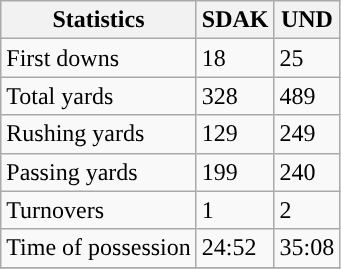<table class="wikitable" style="float: left;">
<tr>
<th>Statistics</th>
<th>SDAK</th>
<th>UND</th>
</tr>
<tr>
<td>First downs</td>
<td>18</td>
<td>25</td>
</tr>
<tr>
<td>Total yards</td>
<td>328</td>
<td>489</td>
</tr>
<tr>
<td>Rushing yards</td>
<td>129</td>
<td>249</td>
</tr>
<tr>
<td>Passing yards</td>
<td>199</td>
<td>240</td>
</tr>
<tr>
<td>Turnovers</td>
<td>1</td>
<td>2</td>
</tr>
<tr>
<td>Time of possession</td>
<td>24:52</td>
<td>35:08</td>
</tr>
<tr>
</tr>
</table>
